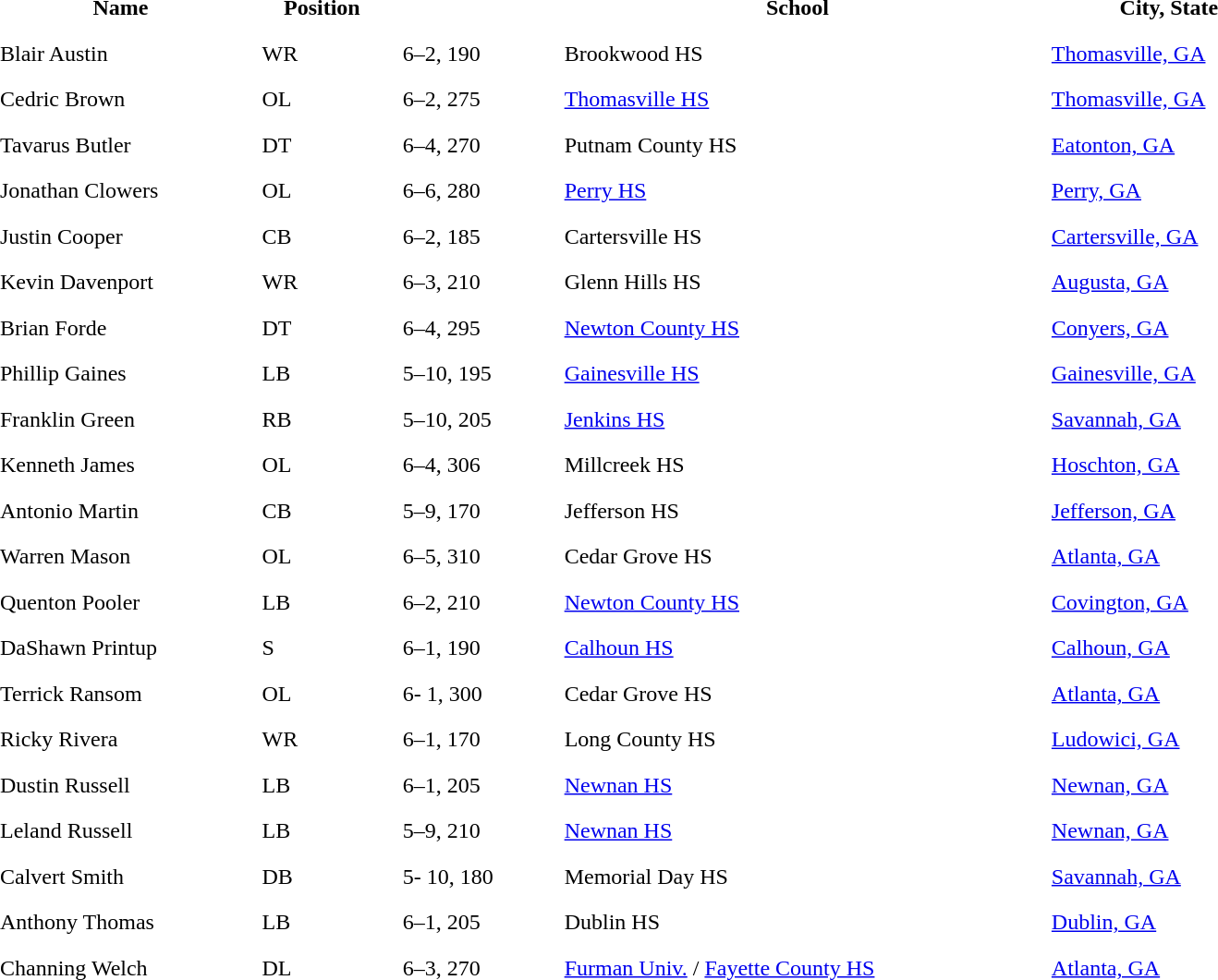<table width=75%; cellpadding="5"; cellspacing="5"; align="center">
<tr align="center">
<th>Name</th>
<th>Position</th>
<th></th>
<th>School</th>
<th>City, State</th>
</tr>
<tr>
<td>Blair Austin</td>
<td>WR</td>
<td>6–2, 190</td>
<td>Brookwood HS</td>
<td><a href='#'>Thomasville, GA</a></td>
</tr>
<tr>
<td>Cedric Brown</td>
<td>OL</td>
<td>6–2, 275</td>
<td><a href='#'>Thomasville HS</a></td>
<td><a href='#'>Thomasville, GA</a></td>
</tr>
<tr>
<td>Tavarus Butler</td>
<td>DT</td>
<td>6–4, 270</td>
<td>Putnam County HS</td>
<td><a href='#'>Eatonton, GA</a></td>
</tr>
<tr>
<td>Jonathan Clowers</td>
<td>OL</td>
<td>6–6, 280</td>
<td><a href='#'>Perry HS</a></td>
<td><a href='#'>Perry, GA</a></td>
</tr>
<tr>
<td>Justin Cooper</td>
<td>CB</td>
<td>6–2, 185</td>
<td>Cartersville HS</td>
<td><a href='#'>Cartersville, GA</a></td>
</tr>
<tr>
<td>Kevin Davenport</td>
<td>WR</td>
<td>6–3, 210</td>
<td>Glenn Hills HS</td>
<td><a href='#'>Augusta, GA</a></td>
</tr>
<tr>
<td>Brian Forde</td>
<td>DT</td>
<td>6–4, 295</td>
<td><a href='#'>Newton County HS</a></td>
<td><a href='#'>Conyers, GA</a></td>
</tr>
<tr>
<td>Phillip Gaines</td>
<td>LB</td>
<td>5–10, 195</td>
<td><a href='#'>Gainesville HS</a></td>
<td><a href='#'>Gainesville, GA</a></td>
</tr>
<tr>
<td>Franklin Green</td>
<td>RB</td>
<td>5–10, 205</td>
<td><a href='#'>Jenkins HS</a></td>
<td><a href='#'>Savannah, GA</a></td>
</tr>
<tr>
<td>Kenneth James</td>
<td>OL</td>
<td>6–4, 306</td>
<td>Millcreek HS</td>
<td><a href='#'>Hoschton, GA</a></td>
</tr>
<tr>
<td>Antonio Martin</td>
<td>CB</td>
<td>5–9, 170</td>
<td>Jefferson HS</td>
<td><a href='#'>Jefferson, GA</a></td>
</tr>
<tr>
<td>Warren Mason</td>
<td>OL</td>
<td>6–5, 310</td>
<td>Cedar Grove HS</td>
<td><a href='#'>Atlanta, GA</a></td>
</tr>
<tr>
<td>Quenton Pooler</td>
<td>LB</td>
<td>6–2, 210</td>
<td><a href='#'>Newton County HS</a></td>
<td><a href='#'>Covington, GA</a></td>
</tr>
<tr>
<td>DaShawn Printup</td>
<td>S</td>
<td>6–1, 190</td>
<td><a href='#'>Calhoun HS</a></td>
<td><a href='#'>Calhoun, GA</a></td>
</tr>
<tr>
<td>Terrick Ransom</td>
<td>OL</td>
<td>6- 1, 300</td>
<td>Cedar Grove HS</td>
<td><a href='#'>Atlanta, GA</a></td>
</tr>
<tr>
<td>Ricky Rivera</td>
<td>WR</td>
<td>6–1, 170</td>
<td>Long County HS</td>
<td><a href='#'>Ludowici, GA</a></td>
</tr>
<tr>
<td>Dustin Russell</td>
<td>LB</td>
<td>6–1, 205</td>
<td><a href='#'>Newnan HS</a></td>
<td><a href='#'>Newnan, GA</a></td>
</tr>
<tr>
<td>Leland Russell</td>
<td>LB</td>
<td>5–9, 210</td>
<td><a href='#'>Newnan HS</a></td>
<td><a href='#'>Newnan, GA</a></td>
</tr>
<tr>
<td>Calvert Smith</td>
<td>DB</td>
<td>5- 10, 180</td>
<td>Memorial Day HS</td>
<td><a href='#'>Savannah, GA</a></td>
</tr>
<tr>
<td>Anthony Thomas</td>
<td>LB</td>
<td>6–1, 205</td>
<td>Dublin HS</td>
<td><a href='#'>Dublin, GA</a></td>
</tr>
<tr>
<td>Channing Welch</td>
<td>DL</td>
<td>6–3, 270</td>
<td><a href='#'>Furman Univ.</a> / <a href='#'>Fayette County HS</a></td>
<td><a href='#'>Atlanta, GA</a></td>
</tr>
</table>
